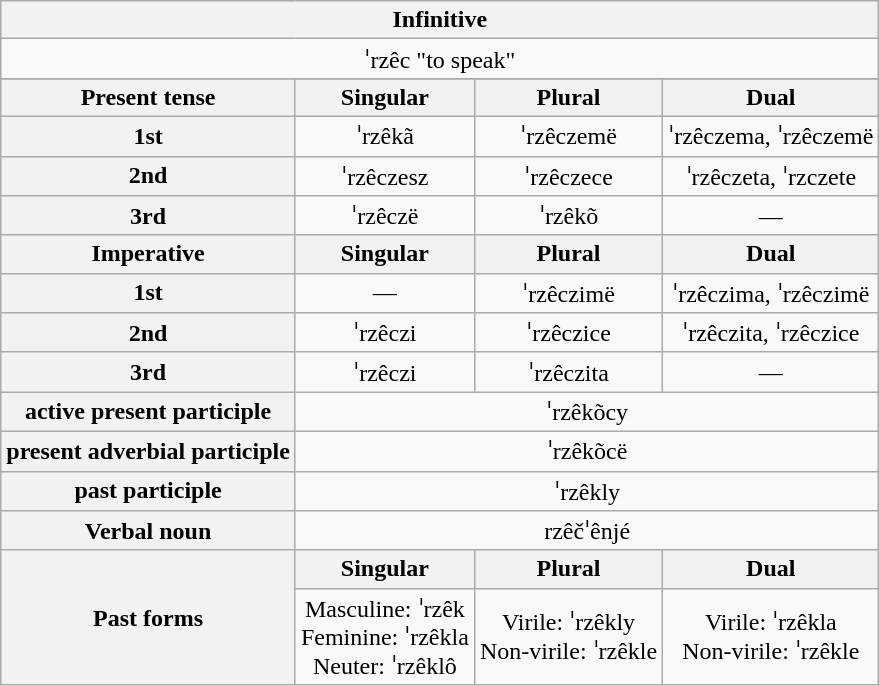<table class="wikitable" style="text-align:center;">
<tr>
<th colspan="4">Infinitive</th>
</tr>
<tr>
<td colspan="4">ˈrzêc "to speak"</td>
</tr>
<tr>
</tr>
<tr>
<th>Present tense</th>
<th>Singular</th>
<th>Plural</th>
<th>Dual</th>
</tr>
<tr>
<th>1st</th>
<td>ˈrzêkã</td>
<td>ˈrzêczemë</td>
<td>ˈrzêczema, ˈrzêczemë</td>
</tr>
<tr>
<th>2nd</th>
<td>ˈrzêczesz</td>
<td>ˈrzêczece</td>
<td>ˈrzêczeta, ˈrzczete</td>
</tr>
<tr>
<th>3rd</th>
<td>ˈrzêczë</td>
<td>ˈrzêkõ</td>
<td>—</td>
</tr>
<tr>
<th>Imperative</th>
<th>Singular</th>
<th>Plural</th>
<th>Dual</th>
</tr>
<tr>
<th>1st</th>
<td>—</td>
<td>ˈrzêczimë</td>
<td>ˈrzêczima, ˈrzêczimë</td>
</tr>
<tr>
<th>2nd</th>
<td>ˈrzêczi</td>
<td>ˈrzêczice</td>
<td>ˈrzêczita, ˈrzêczice</td>
</tr>
<tr>
<th>3rd</th>
<td>ˈrzêczi</td>
<td>ˈrzêczita</td>
<td>—</td>
</tr>
<tr>
<th>active present participle</th>
<td colspan="3">ˈrzêkõcy</td>
</tr>
<tr>
<th>present adverbial participle</th>
<td colspan="3">ˈrzêkõcë</td>
</tr>
<tr>
<th>past participle</th>
<td colspan="3">ˈrzêkly</td>
</tr>
<tr>
<th>Verbal noun</th>
<td colspan="3">rzêčˈênjé</td>
</tr>
<tr>
<th rowspan="2">Past forms</th>
<th>Singular</th>
<th>Plural</th>
<th>Dual</th>
</tr>
<tr>
<td>Masculine: ˈrzêk<br>Feminine: ˈrzêkla<br>Neuter: ˈrzêklô</td>
<td>Virile: ˈrzêkly<br>Non-virile: ˈrzêkle</td>
<td>Virile: ˈrzêkla<br>Non-virile: ˈrzêkle</td>
</tr>
</table>
